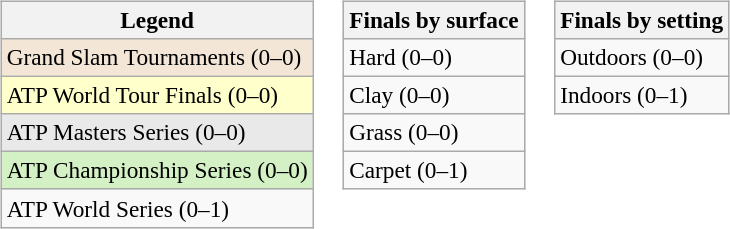<table>
<tr valign=top>
<td><br><table class=wikitable style=font-size:97%>
<tr>
<th>Legend</th>
</tr>
<tr style="background:#f3e6d7;">
<td>Grand Slam Tournaments (0–0)</td>
</tr>
<tr style="background:#ffc;">
<td>ATP World Tour Finals (0–0)</td>
</tr>
<tr style="background:#e9e9e9;">
<td>ATP Masters Series (0–0)</td>
</tr>
<tr style="background:#d4f1c5;">
<td>ATP Championship Series (0–0)</td>
</tr>
<tr>
<td>ATP World Series (0–1)</td>
</tr>
</table>
</td>
<td><br><table class=wikitable style=font-size:97%>
<tr>
<th>Finals by surface</th>
</tr>
<tr>
<td>Hard (0–0)</td>
</tr>
<tr>
<td>Clay (0–0)</td>
</tr>
<tr>
<td>Grass (0–0)</td>
</tr>
<tr>
<td>Carpet (0–1)</td>
</tr>
</table>
</td>
<td><br><table class=wikitable style=font-size:97%>
<tr>
<th>Finals by setting</th>
</tr>
<tr>
<td>Outdoors (0–0)</td>
</tr>
<tr>
<td>Indoors (0–1)</td>
</tr>
</table>
</td>
</tr>
</table>
